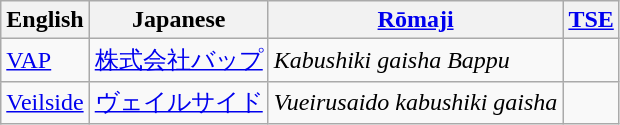<table class="wikitable">
<tr>
<th>English</th>
<th>Japanese</th>
<th><a href='#'>Rōmaji</a></th>
<th><a href='#'>TSE</a></th>
</tr>
<tr>
<td><a href='#'>VAP</a></td>
<td><a href='#'>株式会社バップ</a></td>
<td><em>Kabushiki gaisha Bappu</em></td>
<td></td>
</tr>
<tr>
<td><a href='#'>Veilside</a></td>
<td><a href='#'>ヴェイルサイド</a></td>
<td><em>Vueirusaido kabushiki gaisha</em></td>
<td></td>
</tr>
</table>
